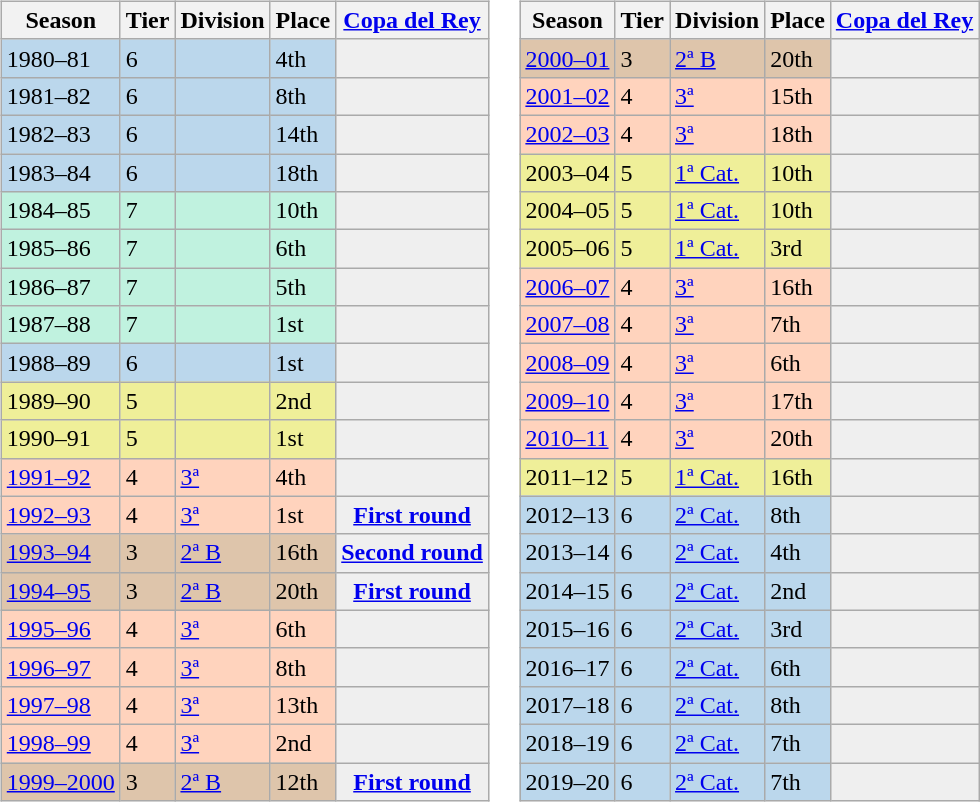<table>
<tr>
<td valign="top" width=0%><br><table class="wikitable">
<tr style="background:#f0f6fa;">
<th>Season</th>
<th>Tier</th>
<th>Division</th>
<th>Place</th>
<th><a href='#'>Copa del Rey</a></th>
</tr>
<tr>
<td style="background:#BBD7EC;">1980–81</td>
<td style="background:#BBD7EC;">6</td>
<td style="background:#BBD7EC;"></td>
<td style="background:#BBD7EC;">4th</td>
<th style="background:#efefef;"></th>
</tr>
<tr>
<td style="background:#BBD7EC;">1981–82</td>
<td style="background:#BBD7EC;">6</td>
<td style="background:#BBD7EC;"></td>
<td style="background:#BBD7EC;">8th</td>
<th style="background:#efefef;"></th>
</tr>
<tr>
<td style="background:#BBD7EC;">1982–83</td>
<td style="background:#BBD7EC;">6</td>
<td style="background:#BBD7EC;"></td>
<td style="background:#BBD7EC;">14th</td>
<th style="background:#efefef;"></th>
</tr>
<tr>
<td style="background:#BBD7EC;">1983–84</td>
<td style="background:#BBD7EC;">6</td>
<td style="background:#BBD7EC;"></td>
<td style="background:#BBD7EC;">18th</td>
<th style="background:#efefef;"></th>
</tr>
<tr>
<td style="background:#C0F2DF;">1984–85</td>
<td style="background:#C0F2DF;">7</td>
<td style="background:#C0F2DF;"></td>
<td style="background:#C0F2DF;">10th</td>
<th style="background:#efefef;"></th>
</tr>
<tr>
<td style="background:#C0F2DF;">1985–86</td>
<td style="background:#C0F2DF;">7</td>
<td style="background:#C0F2DF;"></td>
<td style="background:#C0F2DF;">6th</td>
<th style="background:#efefef;"></th>
</tr>
<tr>
<td style="background:#C0F2DF;">1986–87</td>
<td style="background:#C0F2DF;">7</td>
<td style="background:#C0F2DF;"></td>
<td style="background:#C0F2DF;">5th</td>
<th style="background:#efefef;"></th>
</tr>
<tr>
<td style="background:#C0F2DF;">1987–88</td>
<td style="background:#C0F2DF;">7</td>
<td style="background:#C0F2DF;"></td>
<td style="background:#C0F2DF;">1st</td>
<th style="background:#efefef;"></th>
</tr>
<tr>
<td style="background:#BBD7EC;">1988–89</td>
<td style="background:#BBD7EC;">6</td>
<td style="background:#BBD7EC;"></td>
<td style="background:#BBD7EC;">1st</td>
<th style="background:#efefef;"></th>
</tr>
<tr>
<td style="background:#EFEF99;">1989–90</td>
<td style="background:#EFEF99;">5</td>
<td style="background:#EFEF99;"></td>
<td style="background:#EFEF99;">2nd</td>
<th style="background:#efefef;"></th>
</tr>
<tr>
<td style="background:#EFEF99;">1990–91</td>
<td style="background:#EFEF99;">5</td>
<td style="background:#EFEF99;"></td>
<td style="background:#EFEF99;">1st</td>
<th style="background:#efefef;"></th>
</tr>
<tr>
<td style="background:#FFD3BD;"><a href='#'>1991–92</a></td>
<td style="background:#FFD3BD;">4</td>
<td style="background:#FFD3BD;"><a href='#'>3ª</a></td>
<td style="background:#FFD3BD;">4th</td>
<th style="background:#efefef;"></th>
</tr>
<tr>
<td style="background:#FFD3BD;"><a href='#'>1992–93</a></td>
<td style="background:#FFD3BD;">4</td>
<td style="background:#FFD3BD;"><a href='#'>3ª</a></td>
<td style="background:#FFD3BD;">1st</td>
<th style="background:#efefef;"><a href='#'>First round</a></th>
</tr>
<tr>
<td style="background:#DEC5AB;"><a href='#'>1993–94</a></td>
<td style="background:#DEC5AB;">3</td>
<td style="background:#DEC5AB;"><a href='#'>2ª B</a></td>
<td style="background:#DEC5AB;">16th</td>
<th style="background:#efefef;"><a href='#'>Second round</a></th>
</tr>
<tr>
<td style="background:#DEC5AB;"><a href='#'>1994–95</a></td>
<td style="background:#DEC5AB;">3</td>
<td style="background:#DEC5AB;"><a href='#'>2ª B</a></td>
<td style="background:#DEC5AB;">20th</td>
<th style="background:#efefef;"><a href='#'>First round</a></th>
</tr>
<tr>
<td style="background:#FFD3BD;"><a href='#'>1995–96</a></td>
<td style="background:#FFD3BD;">4</td>
<td style="background:#FFD3BD;"><a href='#'>3ª</a></td>
<td style="background:#FFD3BD;">6th</td>
<td style="background:#efefef;"></td>
</tr>
<tr>
<td style="background:#FFD3BD;"><a href='#'>1996–97</a></td>
<td style="background:#FFD3BD;">4</td>
<td style="background:#FFD3BD;"><a href='#'>3ª</a></td>
<td style="background:#FFD3BD;">8th</td>
<th style="background:#efefef;"></th>
</tr>
<tr>
<td style="background:#FFD3BD;"><a href='#'>1997–98</a></td>
<td style="background:#FFD3BD;">4</td>
<td style="background:#FFD3BD;"><a href='#'>3ª</a></td>
<td style="background:#FFD3BD;">13th</td>
<th style="background:#efefef;"></th>
</tr>
<tr>
<td style="background:#FFD3BD;"><a href='#'>1998–99</a></td>
<td style="background:#FFD3BD;">4</td>
<td style="background:#FFD3BD;"><a href='#'>3ª</a></td>
<td style="background:#FFD3BD;">2nd</td>
<th style="background:#efefef;"></th>
</tr>
<tr>
<td style="background:#DEC5AB;"><a href='#'>1999–2000</a></td>
<td style="background:#DEC5AB;">3</td>
<td style="background:#DEC5AB;"><a href='#'>2ª B</a></td>
<td style="background:#DEC5AB;">12th</td>
<th style="background:#efefef;"><a href='#'>First round</a></th>
</tr>
</table>
</td>
<td valign="top" width=0%><br><table class="wikitable">
<tr style="background:#f0f6fa;">
<th>Season</th>
<th>Tier</th>
<th>Division</th>
<th>Place</th>
<th><a href='#'>Copa del Rey</a></th>
</tr>
<tr>
<td style="background:#DEC5AB;"><a href='#'>2000–01</a></td>
<td style="background:#DEC5AB;">3</td>
<td style="background:#DEC5AB;"><a href='#'>2ª B</a></td>
<td style="background:#DEC5AB;">20th</td>
<td style="background:#efefef;"></td>
</tr>
<tr>
<td style="background:#FFD3BD;"><a href='#'>2001–02</a></td>
<td style="background:#FFD3BD;">4</td>
<td style="background:#FFD3BD;"><a href='#'>3ª</a></td>
<td style="background:#FFD3BD;">15th</td>
<td style="background:#efefef;"></td>
</tr>
<tr>
<td style="background:#FFD3BD;"><a href='#'>2002–03</a></td>
<td style="background:#FFD3BD;">4</td>
<td style="background:#FFD3BD;"><a href='#'>3ª</a></td>
<td style="background:#FFD3BD;">18th</td>
<th style="background:#efefef;"></th>
</tr>
<tr>
<td style="background:#EFEF99;">2003–04</td>
<td style="background:#EFEF99;">5</td>
<td style="background:#EFEF99;"><a href='#'>1ª Cat.</a></td>
<td style="background:#EFEF99;">10th</td>
<th style="background:#efefef;"></th>
</tr>
<tr>
<td style="background:#EFEF99;">2004–05</td>
<td style="background:#EFEF99;">5</td>
<td style="background:#EFEF99;"><a href='#'>1ª Cat.</a></td>
<td style="background:#EFEF99;">10th</td>
<th style="background:#efefef;"></th>
</tr>
<tr>
<td style="background:#EFEF99;">2005–06</td>
<td style="background:#EFEF99;">5</td>
<td style="background:#EFEF99;"><a href='#'>1ª Cat.</a></td>
<td style="background:#EFEF99;">3rd</td>
<th style="background:#efefef;"></th>
</tr>
<tr>
<td style="background:#FFD3BD;"><a href='#'>2006–07</a></td>
<td style="background:#FFD3BD;">4</td>
<td style="background:#FFD3BD;"><a href='#'>3ª</a></td>
<td style="background:#FFD3BD;">16th</td>
<th style="background:#efefef;"></th>
</tr>
<tr>
<td style="background:#FFD3BD;"><a href='#'>2007–08</a></td>
<td style="background:#FFD3BD;">4</td>
<td style="background:#FFD3BD;"><a href='#'>3ª</a></td>
<td style="background:#FFD3BD;">7th</td>
<th style="background:#efefef;"></th>
</tr>
<tr>
<td style="background:#FFD3BD;"><a href='#'>2008–09</a></td>
<td style="background:#FFD3BD;">4</td>
<td style="background:#FFD3BD;"><a href='#'>3ª</a></td>
<td style="background:#FFD3BD;">6th</td>
<td style="background:#efefef;"></td>
</tr>
<tr>
<td style="background:#FFD3BD;"><a href='#'>2009–10</a></td>
<td style="background:#FFD3BD;">4</td>
<td style="background:#FFD3BD;"><a href='#'>3ª</a></td>
<td style="background:#FFD3BD;">17th</td>
<td style="background:#efefef;"></td>
</tr>
<tr>
<td style="background:#FFD3BD;"><a href='#'>2010–11</a></td>
<td style="background:#FFD3BD;">4</td>
<td style="background:#FFD3BD;"><a href='#'>3ª</a></td>
<td style="background:#FFD3BD;">20th</td>
<td style="background:#efefef;"></td>
</tr>
<tr>
<td style="background:#EFEF99;">2011–12</td>
<td style="background:#EFEF99;">5</td>
<td style="background:#EFEF99;"><a href='#'>1ª Cat.</a></td>
<td style="background:#EFEF99;">16th</td>
<th style="background:#efefef;"></th>
</tr>
<tr>
<td style="background:#BBD7EC;">2012–13</td>
<td style="background:#BBD7EC;">6</td>
<td style="background:#BBD7EC;"><a href='#'>2ª Cat.</a></td>
<td style="background:#BBD7EC;">8th</td>
<td style="background:#efefef;"></td>
</tr>
<tr>
<td style="background:#BBD7EC;">2013–14</td>
<td style="background:#BBD7EC;">6</td>
<td style="background:#BBD7EC;"><a href='#'>2ª Cat.</a></td>
<td style="background:#BBD7EC;">4th</td>
<td style="background:#efefef;"></td>
</tr>
<tr>
<td style="background:#BBD7EC;">2014–15</td>
<td style="background:#BBD7EC;">6</td>
<td style="background:#BBD7EC;"><a href='#'>2ª Cat.</a></td>
<td style="background:#BBD7EC;">2nd</td>
<td style="background:#efefef;"></td>
</tr>
<tr>
<td style="background:#BBD7EC;">2015–16</td>
<td style="background:#BBD7EC;">6</td>
<td style="background:#BBD7EC;"><a href='#'>2ª Cat.</a></td>
<td style="background:#BBD7EC;">3rd</td>
<td style="background:#efefef;"></td>
</tr>
<tr>
<td style="background:#BBD7EC;">2016–17</td>
<td style="background:#BBD7EC;">6</td>
<td style="background:#BBD7EC;"><a href='#'>2ª Cat.</a></td>
<td style="background:#BBD7EC;">6th</td>
<td style="background:#efefef;"></td>
</tr>
<tr>
<td style="background:#BBD7EC;">2017–18</td>
<td style="background:#BBD7EC;">6</td>
<td style="background:#BBD7EC;"><a href='#'>2ª Cat.</a></td>
<td style="background:#BBD7EC;">8th</td>
<td style="background:#efefef;"></td>
</tr>
<tr>
<td style="background:#BBD7EC;">2018–19</td>
<td style="background:#BBD7EC;">6</td>
<td style="background:#BBD7EC;"><a href='#'>2ª Cat.</a></td>
<td style="background:#BBD7EC;">7th</td>
<td style="background:#efefef;"></td>
</tr>
<tr>
<td style="background:#BBD7EC;">2019–20</td>
<td style="background:#BBD7EC;">6</td>
<td style="background:#BBD7EC;"><a href='#'>2ª Cat.</a></td>
<td style="background:#BBD7EC;">7th</td>
<td style="background:#efefef;"></td>
</tr>
</table>
</td>
</tr>
</table>
